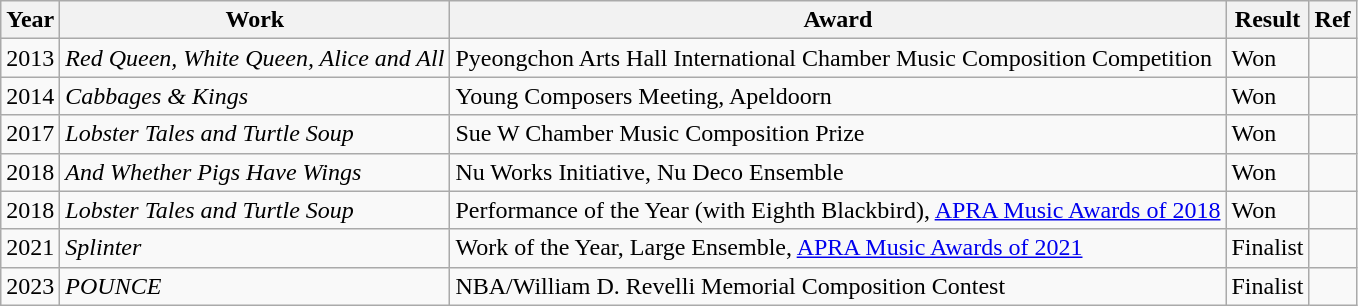<table class="wikitable sortable">
<tr>
<th>Year</th>
<th>Work</th>
<th>Award</th>
<th>Result</th>
<th>Ref</th>
</tr>
<tr>
<td>2013</td>
<td><em>Red Queen, White Queen, Alice and All</em></td>
<td>Pyeongchon Arts Hall International Chamber Music Composition Competition</td>
<td>Won</td>
<td></td>
</tr>
<tr>
<td>2014</td>
<td><em>Cabbages & Kings</em></td>
<td>Young Composers Meeting, Apeldoorn</td>
<td>Won</td>
<td></td>
</tr>
<tr>
<td>2017</td>
<td><em>Lobster Tales and Turtle Soup</em></td>
<td>Sue W Chamber Music Composition Prize</td>
<td>Won</td>
<td></td>
</tr>
<tr>
<td>2018</td>
<td><em>And Whether Pigs Have Wings</em></td>
<td>Nu Works Initiative, Nu Deco Ensemble</td>
<td>Won</td>
<td></td>
</tr>
<tr>
<td>2018</td>
<td><em>Lobster Tales and Turtle Soup</em></td>
<td>Performance of the Year (with Eighth Blackbird), <a href='#'>APRA Music Awards of 2018</a></td>
<td>Won</td>
<td></td>
</tr>
<tr>
<td>2021</td>
<td><em>Splinter</em></td>
<td>Work of the Year, Large Ensemble, <a href='#'>APRA Music Awards of 2021</a></td>
<td>Finalist</td>
<td></td>
</tr>
<tr>
<td>2023</td>
<td><em>POUNCE</em></td>
<td>NBA/William D. Revelli Memorial Composition Contest</td>
<td>Finalist</td>
<td></td>
</tr>
</table>
